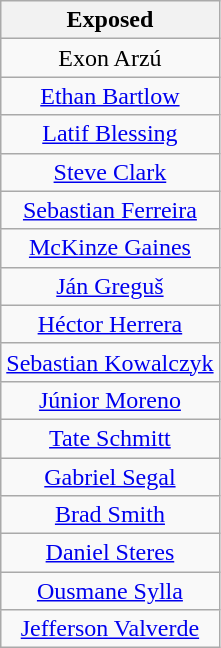<table class="wikitable" style="text-align:center">
<tr>
<th>Exposed</th>
</tr>
<tr>
<td>Exon Arzú</td>
</tr>
<tr>
<td><a href='#'>Ethan Bartlow</a></td>
</tr>
<tr>
<td><a href='#'>Latif Blessing</a></td>
</tr>
<tr>
<td><a href='#'>Steve Clark</a></td>
</tr>
<tr>
<td><a href='#'>Sebastian Ferreira</a></td>
</tr>
<tr>
<td><a href='#'>McKinze Gaines</a></td>
</tr>
<tr>
<td><a href='#'>Ján Greguš</a></td>
</tr>
<tr>
<td><a href='#'>Héctor Herrera</a></td>
</tr>
<tr>
<td><a href='#'>Sebastian Kowalczyk</a></td>
</tr>
<tr>
<td><a href='#'>Júnior Moreno</a></td>
</tr>
<tr>
<td><a href='#'>Tate Schmitt</a></td>
</tr>
<tr>
<td><a href='#'>Gabriel Segal</a></td>
</tr>
<tr>
<td><a href='#'>Brad Smith</a></td>
</tr>
<tr>
<td><a href='#'>Daniel Steres</a></td>
</tr>
<tr>
<td><a href='#'>Ousmane Sylla</a></td>
</tr>
<tr>
<td><a href='#'>Jefferson Valverde</a></td>
</tr>
</table>
